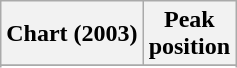<table class="wikitable sortable plainrowheaders" style="text-align:center">
<tr>
<th>Chart (2003)</th>
<th>Peak<br>position</th>
</tr>
<tr>
</tr>
<tr>
</tr>
<tr>
</tr>
<tr>
</tr>
<tr>
</tr>
<tr>
</tr>
</table>
